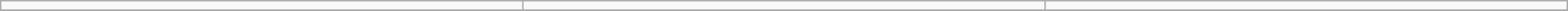<table class="wikitable" style="width: 90%;text-align: center;">
<tr align="center">
<td></td>
<td></td>
<td></td>
</tr>
<tr>
</tr>
</table>
